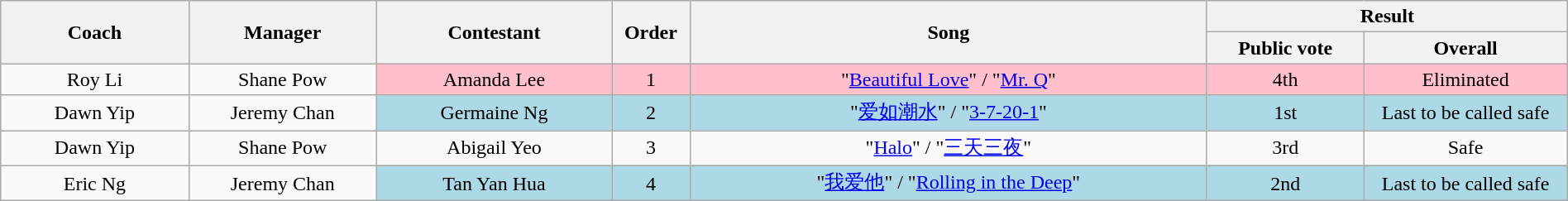<table class="wikitable" style="text-align: center; width:100%;">
<tr>
<th rowspan=2 style="width:12%;">Coach</th>
<th rowspan=2 style="width:12%;">Manager</th>
<th rowspan=2 style="width:15%;">Contestant</th>
<th rowspan=2 style="width:5%;">Order</th>
<th rowspan=2 style="width:33%;">Song</th>
<th colspan=2>Result</th>
</tr>
<tr>
<th style="width:10%;">Public vote</th>
<th style="width:13%;">Overall</th>
</tr>
<tr>
<td>Roy Li</td>
<td>Shane Pow</td>
<td style="background:pink;">Amanda Lee</td>
<td style="background:pink;">1</td>
<td style="background:pink;">"<a href='#'>Beautiful Love</a>" / "<a href='#'>Mr. Q</a>"</td>
<td style="background:pink;">4th</td>
<td style="background:pink;">Eliminated</td>
</tr>
<tr>
<td>Dawn Yip</td>
<td>Jeremy Chan</td>
<td style="background:lightblue;">Germaine Ng</td>
<td style="background:lightblue;">2</td>
<td style="background:lightblue;">"<a href='#'>爱如潮水</a>" / "<a href='#'>3-7-20-1</a>"</td>
<td style="background:lightblue;">1st</td>
<td style="background:lightblue;">Last to be called safe</td>
</tr>
<tr>
<td>Dawn Yip</td>
<td>Shane Pow</td>
<td>Abigail Yeo</td>
<td>3</td>
<td>"<a href='#'>Halo</a>" / "<a href='#'>三天三夜</a>"</td>
<td>3rd</td>
<td>Safe</td>
</tr>
<tr>
<td>Eric Ng</td>
<td>Jeremy Chan</td>
<td style="background:lightblue;">Tan Yan Hua</td>
<td style="background:lightblue;">4</td>
<td style="background:lightblue;">"<a href='#'>我爱他</a>" / "<a href='#'>Rolling in the Deep</a>"</td>
<td style="background:lightblue;">2nd</td>
<td style="background:lightblue;">Last to be called safe</td>
</tr>
</table>
